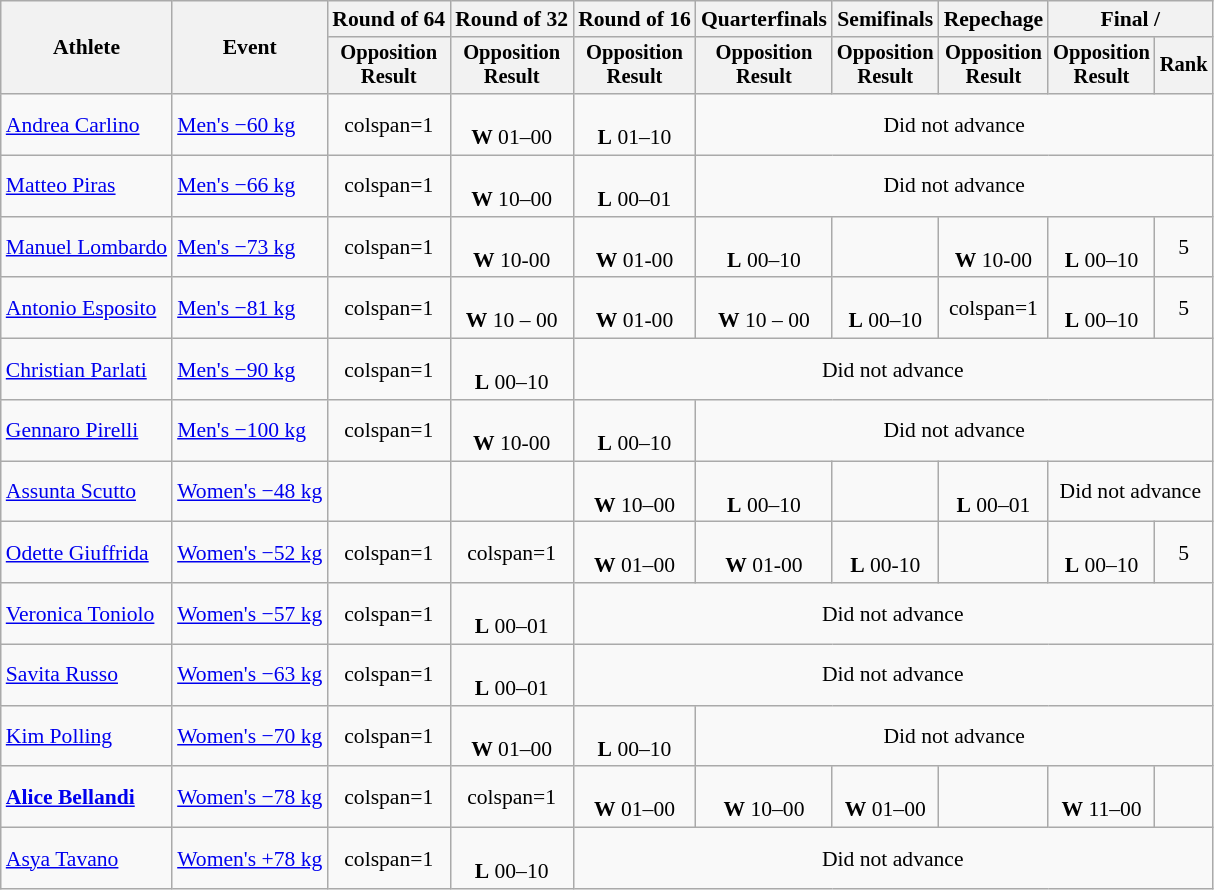<table class="wikitable" style="font-size:90%">
<tr>
<th rowspan="2">Athlete</th>
<th rowspan="2">Event</th>
<th>Round of 64</th>
<th>Round of 32</th>
<th>Round of 16</th>
<th>Quarterfinals</th>
<th>Semifinals</th>
<th>Repechage</th>
<th colspan=2>Final / </th>
</tr>
<tr style="font-size:95%">
<th>Opposition<br>Result</th>
<th>Opposition<br>Result</th>
<th>Opposition<br>Result</th>
<th>Opposition<br>Result</th>
<th>Opposition<br>Result</th>
<th>Opposition<br>Result</th>
<th>Opposition<br>Result</th>
<th>Rank</th>
</tr>
<tr align=center>
<td align=left><a href='#'>Andrea Carlino</a></td>
<td align=left><a href='#'>Men's −60 kg</a></td>
<td>colspan=1 </td>
<td><br><strong>W</strong> 01–00</td>
<td><br><strong>L</strong> 01–10</td>
<td colspan=5>Did not advance</td>
</tr>
<tr align=center>
<td align=left><a href='#'>Matteo Piras</a></td>
<td align=left><a href='#'>Men's −66 kg</a></td>
<td>colspan=1 </td>
<td><br><strong>W</strong> 10–00</td>
<td><br><strong>L</strong> 00–01</td>
<td colspan=5>Did not advance</td>
</tr>
<tr align=center>
<td align=left><a href='#'>Manuel Lombardo</a></td>
<td align=left><a href='#'>Men's −73 kg</a></td>
<td>colspan=1 </td>
<td><br><strong>W</strong> 10-00</td>
<td><br><strong>W</strong> 01-00</td>
<td><br><strong>L</strong> 00–10</td>
<td></td>
<td><br><strong>W</strong> 10-00</td>
<td><br><strong>L</strong> 00–10</td>
<td>5</td>
</tr>
<tr align=center>
<td align=left><a href='#'>Antonio Esposito</a></td>
<td align=left><a href='#'>Men's −81 kg</a></td>
<td>colspan=1 </td>
<td><br><strong>W</strong> 10 – 00</td>
<td><br><strong>W</strong> 01-00</td>
<td><br><strong>W</strong> 10 – 00</td>
<td><br><strong>L</strong> 00–10</td>
<td>colspan=1 </td>
<td><br><strong>L</strong> 00–10</td>
<td>5</td>
</tr>
<tr align=center>
<td align=left><a href='#'>Christian Parlati</a></td>
<td align=left><a href='#'>Men's −90 kg</a></td>
<td>colspan=1 </td>
<td><br><strong>L</strong> 00–10</td>
<td colspan=6>Did not advance</td>
</tr>
<tr align=center>
<td align=left><a href='#'>Gennaro Pirelli</a></td>
<td align=left><a href='#'>Men's −100 kg</a></td>
<td>colspan=1 </td>
<td><br><strong>W</strong> 10-00</td>
<td><br><strong>L</strong> 00–10</td>
<td colspan=5>Did not advance</td>
</tr>
<tr align=center>
<td align=left><a href='#'>Assunta Scutto</a></td>
<td align=left><a href='#'>Women's −48 kg</a></td>
<td></td>
<td></td>
<td><br><strong>W</strong> 10–00</td>
<td><br><strong>L</strong> 00–10</td>
<td></td>
<td><br><strong>L</strong> 00–01</td>
<td colspan=2>Did not advance</td>
</tr>
<tr align=center>
<td align=left><a href='#'>Odette Giuffrida</a></td>
<td align=left><a href='#'>Women's −52 kg</a></td>
<td>colspan=1 </td>
<td>colspan=1 </td>
<td><br><strong>W</strong> 01–00</td>
<td><br><strong>W</strong> 01-00</td>
<td><br><strong>L</strong> 00-10</td>
<td></td>
<td><br><strong>L</strong> 00–10</td>
<td>5</td>
</tr>
<tr align=center>
<td align=left><a href='#'>Veronica Toniolo</a></td>
<td align=left><a href='#'>Women's −57 kg</a></td>
<td>colspan=1 </td>
<td><br><strong>L</strong> 00–01</td>
<td colspan=6>Did not advance</td>
</tr>
<tr align=center>
<td align=left><a href='#'>Savita Russo</a></td>
<td align=left><a href='#'>Women's −63 kg</a></td>
<td>colspan=1 </td>
<td><br><strong>L</strong> 00–01</td>
<td colspan=6>Did not advance</td>
</tr>
<tr align=center>
<td align=left><a href='#'>Kim Polling</a></td>
<td align=left><a href='#'>Women's −70 kg</a></td>
<td>colspan=1 </td>
<td><br><strong>W</strong> 01–00</td>
<td><br><strong>L</strong> 00–10</td>
<td colspan=5>Did not advance</td>
</tr>
<tr align=center>
<td align=left><strong><a href='#'>Alice Bellandi</a></strong></td>
<td align=left><a href='#'>Women's −78 kg</a></td>
<td>colspan=1 </td>
<td>colspan=1 </td>
<td><br><strong>W</strong> 01–00</td>
<td><br><strong>W</strong> 10–00</td>
<td><br><strong>W</strong> 01–00</td>
<td></td>
<td><br><strong>W</strong> 11–00</td>
<td></td>
</tr>
<tr align=center>
<td align=left><a href='#'>Asya Tavano</a></td>
<td align=left><a href='#'>Women's +78 kg</a></td>
<td>colspan=1 </td>
<td><br><strong>L</strong> 00–10</td>
<td colspan=6>Did not advance</td>
</tr>
</table>
